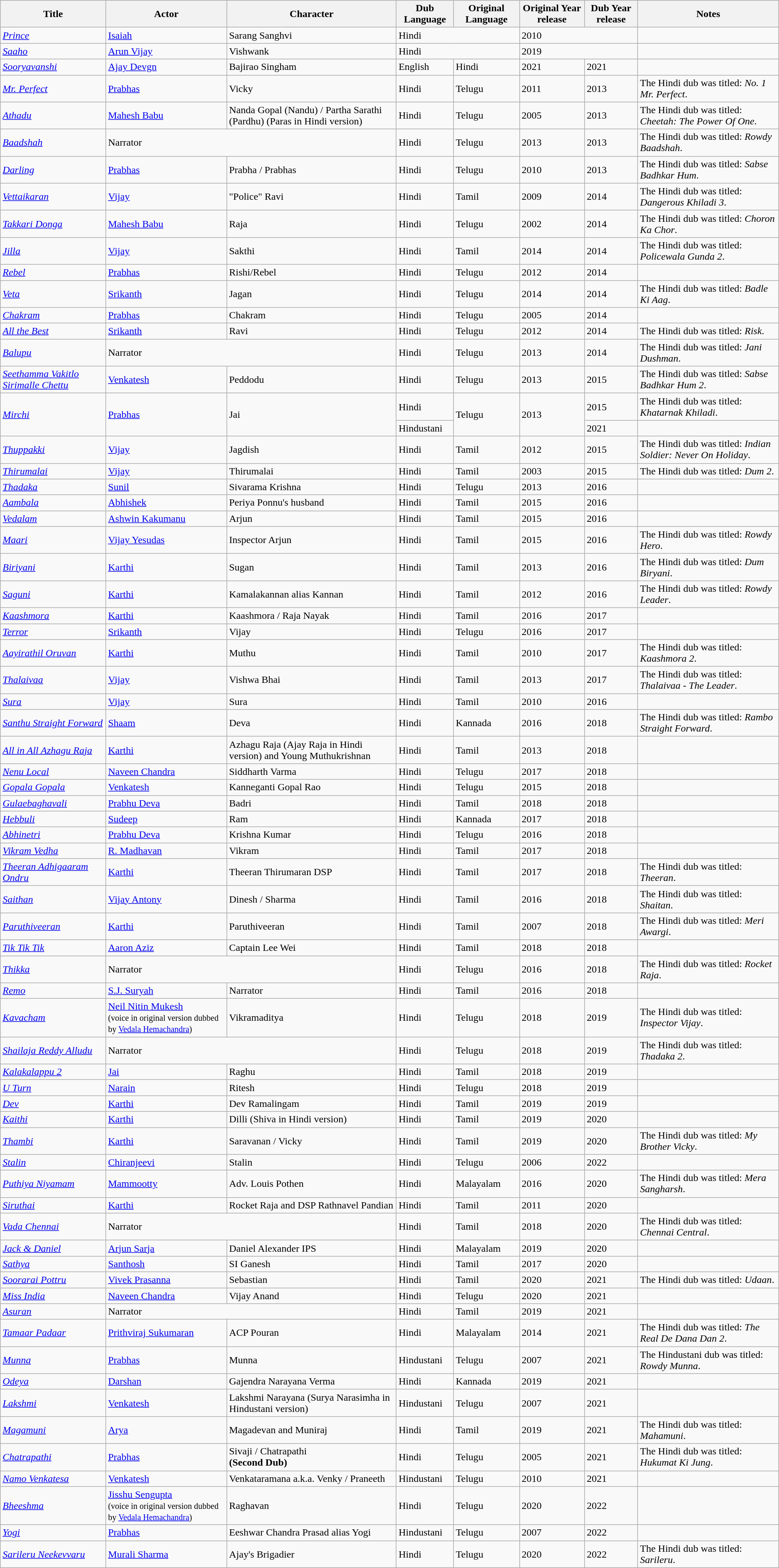<table class="wikitable sortable">
<tr>
<th>Title</th>
<th>Actor</th>
<th>Character</th>
<th>Dub Language</th>
<th>Original Language</th>
<th>Original Year release</th>
<th>Dub Year release</th>
<th>Notes</th>
</tr>
<tr>
<td><em><a href='#'>Prince</a></em></td>
<td><a href='#'>Isaiah</a></td>
<td>Sarang Sanghvi</td>
<td colspan="2">Hindi</td>
<td colspan="2">2010</td>
<td></td>
</tr>
<tr>
<td><em><a href='#'>Saaho</a></em></td>
<td><a href='#'>Arun Vijay</a></td>
<td>Vishwank</td>
<td colspan="2">Hindi</td>
<td colspan="2">2019</td>
<td></td>
</tr>
<tr>
<td><em><a href='#'>Sooryavanshi</a></em></td>
<td><a href='#'>Ajay Devgn</a></td>
<td>Bajirao Singham</td>
<td>English</td>
<td>Hindi</td>
<td>2021</td>
<td>2021</td>
<td></td>
</tr>
<tr>
<td><em><a href='#'>Mr. Perfect</a></em></td>
<td><a href='#'>Prabhas</a></td>
<td>Vicky</td>
<td>Hindi</td>
<td>Telugu</td>
<td>2011</td>
<td>2013</td>
<td>The Hindi dub was titled: <em>No. 1 Mr. Perfect</em>.</td>
</tr>
<tr>
<td><em><a href='#'>Athadu</a></em></td>
<td><a href='#'>Mahesh Babu</a></td>
<td>Nanda Gopal (Nandu) / Partha Sarathi (Pardhu) (Paras in Hindi version)</td>
<td>Hindi</td>
<td>Telugu</td>
<td>2005</td>
<td>2013</td>
<td>The Hindi dub was titled: <em>Cheetah: The Power Of One</em>.</td>
</tr>
<tr>
<td><em><a href='#'>Baadshah</a></em></td>
<td colspan="2">Narrator</td>
<td>Hindi</td>
<td>Telugu</td>
<td>2013</td>
<td>2013</td>
<td>The Hindi dub was titled: <em>Rowdy Baadshah</em>.</td>
</tr>
<tr>
<td><em><a href='#'>Darling</a></em></td>
<td><a href='#'>Prabhas</a></td>
<td>Prabha / Prabhas</td>
<td>Hindi</td>
<td>Telugu</td>
<td>2010</td>
<td>2013</td>
<td>The Hindi dub was titled: <em>Sabse Badhkar Hum</em>.</td>
</tr>
<tr>
<td><em><a href='#'>Vettaikaran</a></em></td>
<td><a href='#'>Vijay</a></td>
<td>"Police" Ravi</td>
<td>Hindi</td>
<td>Tamil</td>
<td>2009</td>
<td>2014</td>
<td>The Hindi dub was titled: <em>Dangerous Khiladi 3</em>.</td>
</tr>
<tr>
<td><em><a href='#'>Takkari Donga</a></em></td>
<td><a href='#'>Mahesh Babu</a></td>
<td>Raja</td>
<td>Hindi</td>
<td>Telugu</td>
<td>2002</td>
<td>2014</td>
<td>The Hindi dub was titled: <em>Choron Ka Chor</em>.</td>
</tr>
<tr>
<td><em><a href='#'>Jilla</a></em></td>
<td><a href='#'>Vijay</a></td>
<td>Sakthi</td>
<td>Hindi</td>
<td>Tamil</td>
<td>2014</td>
<td>2014</td>
<td>The Hindi dub was titled: <em>Policewala Gunda 2</em>.</td>
</tr>
<tr>
<td><em><a href='#'>Rebel</a></em></td>
<td><a href='#'>Prabhas</a></td>
<td>Rishi/Rebel</td>
<td>Hindi</td>
<td>Telugu</td>
<td>2012</td>
<td>2014</td>
<td></td>
</tr>
<tr>
<td><em><a href='#'>Veta</a></em></td>
<td><a href='#'>Srikanth</a></td>
<td>Jagan</td>
<td>Hindi</td>
<td>Telugu</td>
<td>2014</td>
<td>2014</td>
<td>The Hindi dub was titled: <em>Badle Ki Aag</em>.</td>
</tr>
<tr>
<td><em><a href='#'>Chakram</a></em></td>
<td><a href='#'>Prabhas</a></td>
<td>Chakram</td>
<td>Hindi</td>
<td>Telugu</td>
<td>2005</td>
<td>2014</td>
<td></td>
</tr>
<tr>
<td><em><a href='#'>All the Best</a></em></td>
<td><a href='#'>Srikanth</a></td>
<td>Ravi</td>
<td>Hindi</td>
<td>Telugu</td>
<td>2012</td>
<td>2014</td>
<td>The Hindi dub was titled: <em>Risk</em>.</td>
</tr>
<tr>
<td><em><a href='#'>Balupu</a></em></td>
<td colspan="2">Narrator</td>
<td>Hindi</td>
<td>Telugu</td>
<td>2013</td>
<td>2014</td>
<td>The Hindi dub was titled: <em>Jani Dushman</em>.</td>
</tr>
<tr>
<td><em><a href='#'>Seethamma Vakitlo Sirimalle Chettu</a></em></td>
<td><a href='#'>Venkatesh</a></td>
<td>Peddodu</td>
<td>Hindi</td>
<td>Telugu</td>
<td>2013</td>
<td>2015</td>
<td>The Hindi dub was titled: <em>Sabse Badhkar Hum 2</em>.</td>
</tr>
<tr>
<td rowspan="2"><em><a href='#'>Mirchi</a></em></td>
<td rowspan="2"><a href='#'>Prabhas</a></td>
<td rowspan="2">Jai</td>
<td>Hindi</td>
<td rowspan="2">Telugu</td>
<td rowspan="2">2013</td>
<td>2015</td>
<td>The Hindi dub was titled: <em>Khatarnak Khiladi</em>.</td>
</tr>
<tr>
<td>Hindustani</td>
<td>2021</td>
<td></td>
</tr>
<tr>
<td><em><a href='#'>Thuppakki</a></em></td>
<td><a href='#'>Vijay</a></td>
<td>Jagdish</td>
<td>Hindi</td>
<td>Tamil</td>
<td>2012</td>
<td>2015</td>
<td>The Hindi dub was titled: <em>Indian Soldier: Never On Holiday</em>.</td>
</tr>
<tr>
<td><em><a href='#'>Thirumalai</a></em></td>
<td><a href='#'>Vijay</a></td>
<td>Thirumalai</td>
<td>Hindi</td>
<td>Tamil</td>
<td>2003</td>
<td>2015</td>
<td>The Hindi dub was titled: <em>Dum 2</em>.</td>
</tr>
<tr>
<td><em><a href='#'>Thadaka</a></em></td>
<td><a href='#'>Sunil</a></td>
<td>Sivarama Krishna</td>
<td>Hindi</td>
<td>Telugu</td>
<td>2013</td>
<td>2016</td>
<td></td>
</tr>
<tr>
<td><em><a href='#'>Aambala</a></em></td>
<td><a href='#'>Abhishek</a></td>
<td>Periya Ponnu's husband</td>
<td>Hindi</td>
<td>Tamil</td>
<td>2015</td>
<td>2016</td>
<td></td>
</tr>
<tr>
<td><em><a href='#'>Vedalam</a></em></td>
<td><a href='#'>Ashwin Kakumanu</a></td>
<td>Arjun</td>
<td>Hindi</td>
<td>Tamil</td>
<td>2015</td>
<td>2016</td>
<td></td>
</tr>
<tr>
<td><em><a href='#'>Maari</a></em></td>
<td><a href='#'>Vijay Yesudas</a></td>
<td>Inspector Arjun</td>
<td>Hindi</td>
<td>Tamil</td>
<td>2015</td>
<td>2016</td>
<td>The Hindi dub was titled: <em>Rowdy Hero</em>.</td>
</tr>
<tr>
<td><em><a href='#'>Biriyani</a></em></td>
<td><a href='#'>Karthi</a></td>
<td>Sugan</td>
<td>Hindi</td>
<td>Tamil</td>
<td>2013</td>
<td>2016</td>
<td>The Hindi dub was titled: <em>Dum Biryani</em>.</td>
</tr>
<tr>
<td><em><a href='#'>Saguni</a></em></td>
<td><a href='#'>Karthi</a></td>
<td>Kamalakannan alias Kannan</td>
<td>Hindi</td>
<td>Tamil</td>
<td>2012</td>
<td>2016</td>
<td>The Hindi dub was titled: <em>Rowdy Leader</em>.</td>
</tr>
<tr>
<td><em><a href='#'>Kaashmora</a></em></td>
<td><a href='#'>Karthi</a></td>
<td>Kaashmora / Raja Nayak</td>
<td>Hindi</td>
<td>Tamil</td>
<td>2016</td>
<td>2017</td>
<td></td>
</tr>
<tr>
<td><em><a href='#'>Terror</a></em></td>
<td><a href='#'>Srikanth</a></td>
<td>Vijay</td>
<td>Hindi</td>
<td>Telugu</td>
<td>2016</td>
<td>2017</td>
<td></td>
</tr>
<tr>
<td><em><a href='#'>Aayirathil Oruvan</a></em></td>
<td><a href='#'>Karthi</a></td>
<td>Muthu</td>
<td>Hindi</td>
<td>Tamil</td>
<td>2010</td>
<td>2017</td>
<td>The Hindi dub was titled: <em>Kaashmora 2</em>.</td>
</tr>
<tr>
<td><em><a href='#'>Thalaivaa</a></em></td>
<td><a href='#'>Vijay</a></td>
<td>Vishwa Bhai</td>
<td>Hindi</td>
<td>Tamil</td>
<td>2013</td>
<td>2017</td>
<td>The Hindi dub was titled: <em>Thalaivaa - The Leader</em>.</td>
</tr>
<tr>
<td><em><a href='#'>Sura</a></em></td>
<td><a href='#'>Vijay</a></td>
<td>Sura</td>
<td>Hindi</td>
<td>Tamil</td>
<td>2010</td>
<td>2016</td>
<td></td>
</tr>
<tr>
<td><em><a href='#'>Santhu Straight Forward</a></em></td>
<td><a href='#'>Shaam</a></td>
<td>Deva</td>
<td>Hindi</td>
<td>Kannada</td>
<td>2016</td>
<td>2018</td>
<td>The Hindi dub was titled: <em>Rambo Straight Forward</em>.</td>
</tr>
<tr>
<td><em><a href='#'>All in All Azhagu Raja</a></em></td>
<td><a href='#'>Karthi</a></td>
<td>Azhagu Raja (Ajay Raja in Hindi version) and Young Muthukrishnan</td>
<td>Hindi</td>
<td>Tamil</td>
<td>2013</td>
<td>2018</td>
<td></td>
</tr>
<tr>
<td><em><a href='#'>Nenu Local</a></em></td>
<td><a href='#'>Naveen Chandra</a></td>
<td>Siddharth Varma</td>
<td>Hindi</td>
<td>Telugu</td>
<td>2017</td>
<td>2018</td>
<td></td>
</tr>
<tr>
<td><em><a href='#'>Gopala Gopala</a></em></td>
<td><a href='#'>Venkatesh</a></td>
<td>Kanneganti Gopal Rao</td>
<td>Hindi</td>
<td>Telugu</td>
<td>2015</td>
<td>2018</td>
<td></td>
</tr>
<tr>
<td><em><a href='#'>Gulaebaghavali</a></em></td>
<td><a href='#'>Prabhu Deva</a></td>
<td>Badri</td>
<td>Hindi</td>
<td>Tamil</td>
<td>2018</td>
<td>2018</td>
<td></td>
</tr>
<tr>
<td><em><a href='#'>Hebbuli</a></em></td>
<td><a href='#'>Sudeep</a></td>
<td>Ram</td>
<td>Hindi</td>
<td>Kannada</td>
<td>2017</td>
<td>2018</td>
<td></td>
</tr>
<tr>
<td><em><a href='#'>Abhinetri</a></em></td>
<td><a href='#'>Prabhu Deva</a></td>
<td>Krishna Kumar</td>
<td>Hindi</td>
<td>Telugu</td>
<td>2016</td>
<td>2018</td>
<td></td>
</tr>
<tr>
<td><em><a href='#'>Vikram Vedha</a></em></td>
<td><a href='#'>R. Madhavan</a></td>
<td>Vikram</td>
<td>Hindi</td>
<td>Tamil</td>
<td>2017</td>
<td>2018</td>
<td></td>
</tr>
<tr>
<td><em><a href='#'>Theeran Adhigaaram Ondru</a></em></td>
<td><a href='#'>Karthi</a></td>
<td>Theeran Thirumaran DSP</td>
<td>Hindi</td>
<td>Tamil</td>
<td>2017</td>
<td>2018</td>
<td>The Hindi dub was titled: <em>Theeran</em>.</td>
</tr>
<tr>
<td><em><a href='#'>Saithan</a></em></td>
<td><a href='#'>Vijay Antony</a></td>
<td>Dinesh / Sharma</td>
<td>Hindi</td>
<td>Tamil</td>
<td>2016</td>
<td>2018</td>
<td>The Hindi dub was titled: <em>Shaitan</em>.</td>
</tr>
<tr>
<td><em><a href='#'>Paruthiveeran</a></em></td>
<td><a href='#'>Karthi</a></td>
<td>Paruthiveeran</td>
<td>Hindi</td>
<td>Tamil</td>
<td>2007</td>
<td>2018</td>
<td>The Hindi dub was titled: <em>Meri Awargi</em>.</td>
</tr>
<tr>
<td><em><a href='#'>Tik Tik Tik</a></em></td>
<td><a href='#'>Aaron Aziz</a></td>
<td>Captain Lee Wei</td>
<td>Hindi</td>
<td>Tamil</td>
<td>2018</td>
<td>2018</td>
<td></td>
</tr>
<tr>
<td><em><a href='#'>Thikka</a></em></td>
<td colspan="2">Narrator</td>
<td>Hindi</td>
<td>Telugu</td>
<td>2016</td>
<td>2018</td>
<td>The Hindi dub was titled: <em>Rocket Raja</em>.</td>
</tr>
<tr>
<td><em><a href='#'>Remo</a></em></td>
<td><a href='#'>S.J. Suryah</a></td>
<td>Narrator</td>
<td>Hindi</td>
<td>Tamil</td>
<td>2016</td>
<td>2018</td>
<td></td>
</tr>
<tr>
<td><em><a href='#'>Kavacham</a></em></td>
<td><a href='#'>Neil Nitin Mukesh</a><br><small>(voice in original version dubbed by <a href='#'>Vedala Hemachandra</a>)</small></td>
<td>Vikramaditya</td>
<td>Hindi</td>
<td>Telugu</td>
<td>2018</td>
<td>2019</td>
<td>The Hindi dub was titled: <em>Inspector Vijay</em>.</td>
</tr>
<tr>
<td><em><a href='#'>Shailaja Reddy Alludu</a></em></td>
<td colspan = "2">Narrator</td>
<td>Hindi</td>
<td>Telugu</td>
<td>2018</td>
<td>2019</td>
<td>The Hindi dub was titled: <em>Thadaka 2</em>.</td>
</tr>
<tr>
<td><em><a href='#'>Kalakalappu 2</a></em></td>
<td><a href='#'>Jai</a></td>
<td>Raghu</td>
<td>Hindi</td>
<td>Tamil</td>
<td>2018</td>
<td>2019</td>
<td></td>
</tr>
<tr>
<td><em><a href='#'>U Turn</a></em></td>
<td><a href='#'>Narain</a></td>
<td>Ritesh</td>
<td>Hindi</td>
<td>Telugu</td>
<td>2018</td>
<td>2019</td>
<td></td>
</tr>
<tr>
<td><em><a href='#'>Dev</a></em></td>
<td><a href='#'>Karthi</a></td>
<td>Dev Ramalingam</td>
<td>Hindi</td>
<td>Tamil</td>
<td>2019</td>
<td>2019</td>
<td></td>
</tr>
<tr>
<td><em><a href='#'>Kaithi</a></em></td>
<td><a href='#'>Karthi</a></td>
<td>Dilli (Shiva in Hindi version)</td>
<td>Hindi</td>
<td>Tamil</td>
<td>2019</td>
<td>2020</td>
<td></td>
</tr>
<tr>
<td><em><a href='#'>Thambi</a></em></td>
<td><a href='#'>Karthi</a></td>
<td>Saravanan / Vicky</td>
<td>Hindi</td>
<td>Tamil</td>
<td>2019</td>
<td>2020</td>
<td>The Hindi dub was titled: <em>My Brother Vicky</em>.</td>
</tr>
<tr>
<td><em><a href='#'>Stalin</a></em></td>
<td><a href='#'>Chiranjeevi</a></td>
<td>Stalin</td>
<td>Hindi</td>
<td>Telugu</td>
<td>2006</td>
<td>2022</td>
<td></td>
</tr>
<tr>
<td><em><a href='#'>Puthiya Niyamam</a></em></td>
<td><a href='#'>Mammootty</a></td>
<td>Adv. Louis Pothen</td>
<td>Hindi</td>
<td>Malayalam</td>
<td>2016</td>
<td>2020</td>
<td>The Hindi dub was titled: <em>Mera Sangharsh</em>.</td>
</tr>
<tr>
<td><em><a href='#'>Siruthai</a></em></td>
<td><a href='#'>Karthi</a></td>
<td>Rocket Raja and DSP Rathnavel Pandian</td>
<td>Hindi</td>
<td>Tamil</td>
<td>2011</td>
<td>2020</td>
<td></td>
</tr>
<tr>
<td><em><a href='#'>Vada Chennai</a></em></td>
<td colspan="2">Narrator</td>
<td>Hindi</td>
<td>Tamil</td>
<td>2018</td>
<td>2020</td>
<td>The Hindi dub was titled: <em>Chennai Central</em>.</td>
</tr>
<tr>
<td><em><a href='#'>Jack & Daniel</a></em></td>
<td><a href='#'>Arjun Sarja</a></td>
<td>Daniel Alexander IPS</td>
<td>Hindi</td>
<td>Malayalam</td>
<td>2019</td>
<td>2020</td>
<td></td>
</tr>
<tr>
<td><a href='#'><em>Sathya</em></a></td>
<td><a href='#'>Santhosh</a></td>
<td>SI Ganesh</td>
<td>Hindi</td>
<td>Tamil</td>
<td>2017</td>
<td>2020</td>
<td></td>
</tr>
<tr>
<td><em><a href='#'>Soorarai Pottru</a></em></td>
<td><a href='#'>Vivek Prasanna</a></td>
<td>Sebastian</td>
<td>Hindi</td>
<td>Tamil</td>
<td>2020</td>
<td>2021</td>
<td>The Hindi dub was titled: <em>Udaan</em>.</td>
</tr>
<tr>
<td><em><a href='#'>Miss India</a></em></td>
<td><a href='#'>Naveen Chandra</a></td>
<td>Vijay Anand</td>
<td>Hindi</td>
<td>Telugu</td>
<td>2020</td>
<td>2021</td>
<td></td>
</tr>
<tr>
<td><em><a href='#'>Asuran</a></em></td>
<td colspan="2">Narrator</td>
<td>Hindi</td>
<td>Tamil</td>
<td>2019</td>
<td>2021</td>
<td></td>
</tr>
<tr>
<td><em><a href='#'>Tamaar Padaar</a></em></td>
<td><a href='#'>Prithviraj Sukumaran</a></td>
<td>ACP Pouran</td>
<td>Hindi</td>
<td>Malayalam</td>
<td>2014</td>
<td>2021</td>
<td>The Hindi dub was titled: <em>The Real De Dana Dan 2</em>.</td>
</tr>
<tr>
<td><em><a href='#'>Munna</a></em></td>
<td><a href='#'>Prabhas</a></td>
<td>Munna</td>
<td>Hindustani</td>
<td>Telugu</td>
<td>2007</td>
<td>2021</td>
<td>The Hindustani dub was titled: <em>Rowdy Munna</em>.</td>
</tr>
<tr>
<td><a href='#'><em>Odeya</em></a></td>
<td><a href='#'>Darshan</a></td>
<td>Gajendra Narayana Verma</td>
<td>Hindi</td>
<td>Kannada</td>
<td>2019</td>
<td>2021</td>
<td></td>
</tr>
<tr>
<td><a href='#'><em>Lakshmi</em></a></td>
<td><a href='#'>Venkatesh</a></td>
<td>Lakshmi Narayana (Surya Narasimha in Hindustani version)</td>
<td>Hindustani</td>
<td>Telugu</td>
<td>2007</td>
<td>2021</td>
<td></td>
</tr>
<tr>
<td><em><a href='#'>Magamuni</a></em></td>
<td><a href='#'>Arya</a></td>
<td>Magadevan and Muniraj</td>
<td>Hindi</td>
<td>Tamil</td>
<td>2019</td>
<td>2021</td>
<td>The Hindi dub was titled: <em>Mahamuni</em>.</td>
</tr>
<tr>
<td><a href='#'><em>Chatrapathi</em></a></td>
<td><a href='#'>Prabhas</a></td>
<td>Sivaji / Chatrapathi<br><strong>(Second Dub)</strong></td>
<td>Hindi</td>
<td>Telugu</td>
<td>2005</td>
<td>2021</td>
<td>The Hindi dub was titled: <em>Hukumat Ki Jung</em>.</td>
</tr>
<tr>
<td><em><a href='#'>Namo Venkatesa</a></em></td>
<td><a href='#'>Venkatesh</a></td>
<td>Venkataramana a.k.a. Venky / Praneeth</td>
<td>Hindustani</td>
<td>Telugu</td>
<td>2010</td>
<td>2021</td>
<td></td>
</tr>
<tr>
<td><a href='#'><em>Bheeshma</em></a></td>
<td><a href='#'>Jisshu Sengupta</a><br><small>(voice in original version dubbed by <a href='#'>Vedala Hemachandra</a>)</small></td>
<td>Raghavan</td>
<td>Hindi</td>
<td>Telugu</td>
<td>2020</td>
<td>2022</td>
<td></td>
</tr>
<tr>
<td><a href='#'><em>Yogi</em></a></td>
<td><a href='#'>Prabhas</a></td>
<td>Eeshwar Chandra Prasad alias Yogi</td>
<td>Hindustani</td>
<td>Telugu</td>
<td>2007</td>
<td>2022</td>
<td></td>
</tr>
<tr>
<td><em><a href='#'>Sarileru Neekevvaru</a></em></td>
<td><a href='#'>Murali Sharma</a></td>
<td>Ajay's Brigadier</td>
<td>Hindi</td>
<td>Telugu</td>
<td>2020</td>
<td>2022</td>
<td>The Hindi dub was titled: <em>Sarileru</em>.</td>
</tr>
</table>
